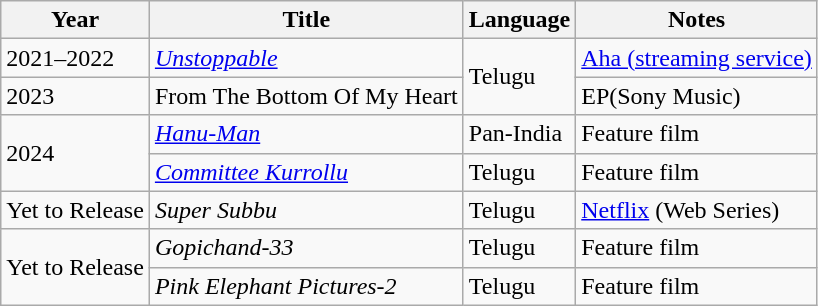<table class="wikitable sortable">
<tr>
<th>Year</th>
<th>Title</th>
<th>Language</th>
<th>Notes</th>
</tr>
<tr>
<td>2021–2022</td>
<td><a href='#'><em>Unstoppable</em></a></td>
<td rowspan="2">Telugu</td>
<td><a href='#'>Aha (streaming service)</a></td>
</tr>
<tr>
<td>2023</td>
<td>From The Bottom Of My Heart</td>
<td>EP(Sony Music)</td>
</tr>
<tr>
<td rowspan="2">2024</td>
<td><em><a href='#'>Hanu-Man</a></em></td>
<td rowspan="1">Pan-India</td>
<td>Feature film</td>
</tr>
<tr>
<td><em><a href='#'>Committee Kurrollu</a></em></td>
<td rowspan="1">Telugu</td>
<td>Feature film</td>
</tr>
<tr>
<td>Yet to Release</td>
<td><em>Super Subbu</em></td>
<td>Telugu</td>
<td><a href='#'>Netflix</a> (Web Series)</td>
</tr>
<tr>
<td rowspan="2">Yet to Release</td>
<td><em>Gopichand-33</em></td>
<td>Telugu</td>
<td>Feature film</td>
</tr>
<tr>
<td><em>Pink Elephant Pictures-2</em></td>
<td>Telugu</td>
<td>Feature film</td>
</tr>
</table>
